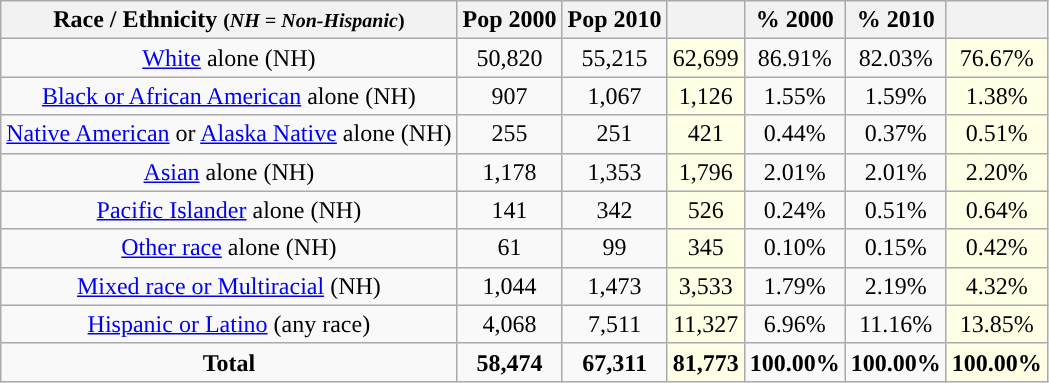<table class="wikitable" style="text-align:center;">
<tr>
<th>Race / Ethnicity <small>(<em>NH = Non-Hispanic</em>)</small></th>
<th>Pop 2000</th>
<th>Pop 2010</th>
<th></th>
<th>% 2000</th>
<th>% 2010</th>
<th></th>
</tr>
<tr>
<td><a href='#'>White</a> alone (NH)</td>
<td>50,820</td>
<td>55,215</td>
<td style='background: #ffffe6;'>62,699</td>
<td>86.91%</td>
<td>82.03%</td>
<td style='background: #ffffe6;'>76.67%</td>
</tr>
<tr>
<td><a href='#'>Black or African American</a> alone (NH)</td>
<td>907</td>
<td>1,067</td>
<td style='background: #ffffe6;'>1,126</td>
<td>1.55%</td>
<td>1.59%</td>
<td style='background: #ffffe6;'>1.38%</td>
</tr>
<tr>
<td><a href='#'>Native American</a> or <a href='#'>Alaska Native</a> alone (NH)</td>
<td>255</td>
<td>251</td>
<td style='background: #ffffe6;'>421</td>
<td>0.44%</td>
<td>0.37%</td>
<td style='background: #ffffe6;'>0.51%</td>
</tr>
<tr>
<td><a href='#'>Asian</a> alone (NH)</td>
<td>1,178</td>
<td>1,353</td>
<td style='background: #ffffe6;'>1,796</td>
<td>2.01%</td>
<td>2.01%</td>
<td style='background: #ffffe6;'>2.20%</td>
</tr>
<tr>
<td><a href='#'>Pacific Islander</a> alone (NH)</td>
<td>141</td>
<td>342</td>
<td style='background: #ffffe6;'>526</td>
<td>0.24%</td>
<td>0.51%</td>
<td style='background: #ffffe6;'>0.64%</td>
</tr>
<tr>
<td><a href='#'>Other race</a> alone (NH)</td>
<td>61</td>
<td>99</td>
<td style='background: #ffffe6;'>345</td>
<td>0.10%</td>
<td>0.15%</td>
<td style='background: #ffffe6;'>0.42%</td>
</tr>
<tr>
<td><a href='#'>Mixed race or Multiracial</a> (NH)</td>
<td>1,044</td>
<td>1,473</td>
<td style='background: #ffffe6;'>3,533</td>
<td>1.79%</td>
<td>2.19%</td>
<td style='background: #ffffe6;'>4.32%</td>
</tr>
<tr>
<td><a href='#'>Hispanic or Latino</a> (any race)</td>
<td>4,068</td>
<td>7,511</td>
<td style='background: #ffffe6;'>11,327</td>
<td>6.96%</td>
<td>11.16%</td>
<td style='background: #ffffe6;'>13.85%</td>
</tr>
<tr>
<td><strong>Total</strong></td>
<td><strong>58,474</strong></td>
<td><strong>67,311</strong></td>
<td style='background: #ffffe6;'><strong>81,773</strong></td>
<td><strong>100.00%</strong></td>
<td><strong>100.00%</strong></td>
<td style='background: #ffffe6;'><strong>100.00%</strong></td>
</tr>
</table>
